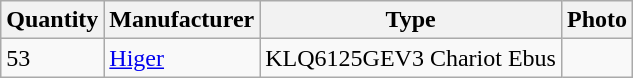<table class="wikitable">
<tr>
<th>Quantity</th>
<th>Manufacturer</th>
<th>Type</th>
<th>Photo</th>
</tr>
<tr>
<td>53</td>
<td><a href='#'>Higer</a></td>
<td>KLQ6125GEV3 Chariot Ebus</td>
<td></td>
</tr>
</table>
